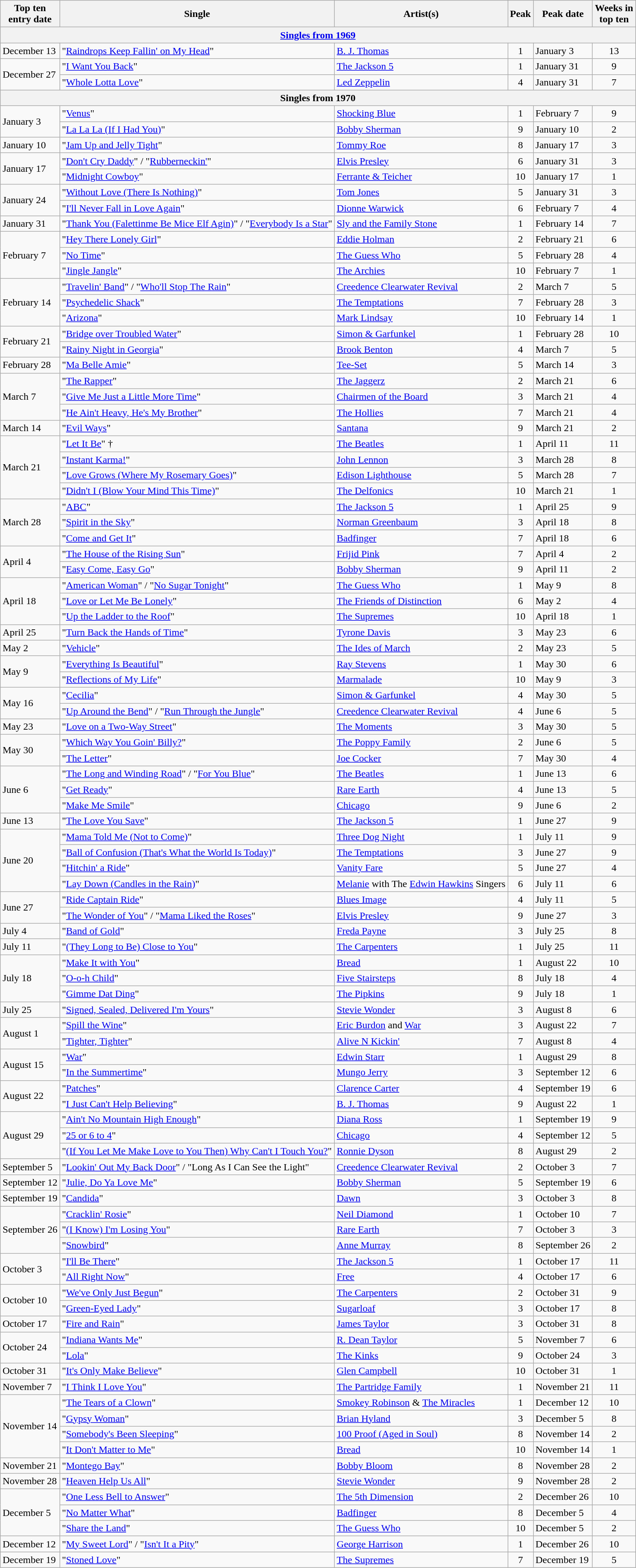<table class="plainrowheaders sortable wikitable">
<tr>
<th>Top ten<br>entry date</th>
<th>Single</th>
<th>Artist(s)</th>
<th data-sort-type="number">Peak</th>
<th>Peak date</th>
<th data-sort-type="number">Weeks in<br>top ten</th>
</tr>
<tr>
<th colspan=6><a href='#'>Singles from 1969</a></th>
</tr>
<tr>
<td>December 13</td>
<td>"<a href='#'>Raindrops Keep Fallin' on My Head</a>"</td>
<td><a href='#'>B. J. Thomas</a></td>
<td align=center>1</td>
<td>January 3</td>
<td align=center>13</td>
</tr>
<tr>
<td rowspan="2">December 27</td>
<td>"<a href='#'>I Want You Back</a>"</td>
<td><a href='#'>The Jackson 5</a></td>
<td align=center>1</td>
<td>January 31</td>
<td align=center>9</td>
</tr>
<tr>
<td>"<a href='#'>Whole Lotta Love</a>"</td>
<td><a href='#'>Led Zeppelin</a></td>
<td align=center>4</td>
<td>January 31</td>
<td align=center>7</td>
</tr>
<tr>
<th colspan=6>Singles from 1970</th>
</tr>
<tr>
<td rowspan="2">January 3</td>
<td>"<a href='#'>Venus</a>"</td>
<td><a href='#'>Shocking Blue</a></td>
<td align=center>1</td>
<td>February 7</td>
<td align=center>9</td>
</tr>
<tr>
<td>"<a href='#'>La La La (If I Had You)</a>"</td>
<td><a href='#'>Bobby Sherman</a></td>
<td align=center>9</td>
<td>January 10</td>
<td align=center>2</td>
</tr>
<tr>
<td>January 10</td>
<td>"<a href='#'>Jam Up and Jelly Tight</a>"</td>
<td><a href='#'>Tommy Roe</a></td>
<td align=center>8</td>
<td>January 17</td>
<td align=center>3</td>
</tr>
<tr>
<td rowspan="2">January 17</td>
<td>"<a href='#'>Don't Cry Daddy</a>" / "<a href='#'>Rubberneckin'</a>"</td>
<td><a href='#'>Elvis Presley</a></td>
<td align=center>6</td>
<td>January 31</td>
<td align=center>3</td>
</tr>
<tr>
<td>"<a href='#'>Midnight Cowboy</a>"</td>
<td><a href='#'>Ferrante & Teicher</a></td>
<td align=center>10</td>
<td>January 17</td>
<td align=center>1</td>
</tr>
<tr>
<td rowspan="2">January 24</td>
<td>"<a href='#'>Without Love (There Is Nothing)</a>"</td>
<td><a href='#'>Tom Jones</a></td>
<td align=center>5</td>
<td>January 31</td>
<td align=center>3</td>
</tr>
<tr>
<td>"<a href='#'>I'll Never Fall in Love Again</a>"</td>
<td><a href='#'>Dionne Warwick</a></td>
<td align=center>6</td>
<td>February 7</td>
<td align=center>4</td>
</tr>
<tr>
<td>January 31</td>
<td>"<a href='#'>Thank You (Falettinme Be Mice Elf Agin)</a>" / "<a href='#'>Everybody Is a Star</a>"</td>
<td><a href='#'>Sly and the Family Stone</a></td>
<td align=center>1</td>
<td>February 14</td>
<td align=center>7</td>
</tr>
<tr>
<td rowspan="3">February 7</td>
<td>"<a href='#'>Hey There Lonely Girl</a>"</td>
<td><a href='#'>Eddie Holman</a></td>
<td align=center>2</td>
<td>February 21</td>
<td align=center>6</td>
</tr>
<tr>
<td>"<a href='#'>No Time</a>"</td>
<td><a href='#'>The Guess Who</a></td>
<td align=center>5</td>
<td>February 28</td>
<td align=center>4</td>
</tr>
<tr>
<td>"<a href='#'>Jingle Jangle</a>"</td>
<td><a href='#'>The Archies</a></td>
<td align=center>10</td>
<td>February 7</td>
<td align=center>1</td>
</tr>
<tr>
<td rowspan="3">February 14</td>
<td>"<a href='#'>Travelin' Band</a>" / "<a href='#'>Who'll Stop The Rain</a>"</td>
<td><a href='#'>Creedence Clearwater Revival</a></td>
<td align=center>2</td>
<td>March 7</td>
<td align=center>5</td>
</tr>
<tr>
<td>"<a href='#'>Psychedelic Shack</a>"</td>
<td><a href='#'>The Temptations</a></td>
<td align=center>7</td>
<td>February 28</td>
<td align=center>3</td>
</tr>
<tr>
<td>"<a href='#'>Arizona</a>"</td>
<td><a href='#'>Mark Lindsay</a></td>
<td align=center>10</td>
<td>February 14</td>
<td align=center>1</td>
</tr>
<tr>
<td rowspan="2">February 21</td>
<td>"<a href='#'>Bridge over Troubled Water</a>"</td>
<td><a href='#'>Simon & Garfunkel</a></td>
<td align=center>1</td>
<td>February 28</td>
<td align=center>10</td>
</tr>
<tr>
<td>"<a href='#'>Rainy Night in Georgia</a>"</td>
<td><a href='#'>Brook Benton</a></td>
<td align=center>4</td>
<td>March 7</td>
<td align=center>5</td>
</tr>
<tr>
<td>February 28</td>
<td>"<a href='#'>Ma Belle Amie</a>"</td>
<td><a href='#'>Tee-Set</a></td>
<td align=center>5</td>
<td>March 14</td>
<td align=center>3</td>
</tr>
<tr>
<td rowspan="3">March 7</td>
<td>"<a href='#'>The Rapper</a>"</td>
<td><a href='#'>The Jaggerz</a></td>
<td align=center>2</td>
<td>March 21</td>
<td align=center>6</td>
</tr>
<tr>
<td>"<a href='#'>Give Me Just a Little More Time</a>"</td>
<td><a href='#'>Chairmen of the Board</a></td>
<td align=center>3</td>
<td>March 21</td>
<td align=center>4</td>
</tr>
<tr>
<td>"<a href='#'>He Ain't Heavy, He's My Brother</a>"</td>
<td><a href='#'>The Hollies</a></td>
<td align=center>7</td>
<td>March 21</td>
<td align=center>4</td>
</tr>
<tr>
<td>March 14</td>
<td>"<a href='#'>Evil Ways</a>"</td>
<td><a href='#'>Santana</a></td>
<td align=center>9</td>
<td>March 21</td>
<td align=center>2</td>
</tr>
<tr>
<td rowspan="4">March 21</td>
<td>"<a href='#'>Let It Be</a>" †</td>
<td><a href='#'>The Beatles</a></td>
<td align=center>1</td>
<td>April 11</td>
<td align=center>11</td>
</tr>
<tr>
<td>"<a href='#'>Instant Karma!</a>"</td>
<td><a href='#'>John Lennon</a></td>
<td align=center>3</td>
<td>March 28</td>
<td align=center>8</td>
</tr>
<tr>
<td>"<a href='#'>Love Grows (Where My Rosemary Goes)</a>"</td>
<td><a href='#'>Edison Lighthouse</a></td>
<td align=center>5</td>
<td>March 28</td>
<td align=center>7</td>
</tr>
<tr>
<td>"<a href='#'>Didn't I (Blow Your Mind This Time)</a>"</td>
<td><a href='#'>The Delfonics</a></td>
<td align=center>10</td>
<td>March 21</td>
<td align=center>1</td>
</tr>
<tr>
<td rowspan="3">March 28</td>
<td>"<a href='#'>ABC</a>"</td>
<td><a href='#'>The Jackson 5</a></td>
<td align=center>1</td>
<td>April 25</td>
<td align=center>9</td>
</tr>
<tr>
<td>"<a href='#'>Spirit in the Sky</a>"</td>
<td><a href='#'>Norman Greenbaum</a></td>
<td align=center>3</td>
<td>April 18</td>
<td align=center>8</td>
</tr>
<tr>
<td>"<a href='#'>Come and Get It</a>"</td>
<td><a href='#'>Badfinger</a></td>
<td align=center>7</td>
<td>April 18</td>
<td align=center>6</td>
</tr>
<tr>
<td rowspan="2">April 4</td>
<td>"<a href='#'>The House of the Rising Sun</a>"</td>
<td><a href='#'>Frijid Pink</a></td>
<td align=center>7</td>
<td>April 4</td>
<td align=center>2</td>
</tr>
<tr>
<td>"<a href='#'>Easy Come, Easy Go</a>"</td>
<td><a href='#'>Bobby Sherman</a></td>
<td align=center>9</td>
<td>April 11</td>
<td align=center>2</td>
</tr>
<tr>
<td rowspan="3">April 18</td>
<td>"<a href='#'>American Woman</a>" / "<a href='#'>No Sugar Tonight</a>"</td>
<td><a href='#'>The Guess Who</a></td>
<td align=center>1</td>
<td>May 9</td>
<td align=center>8</td>
</tr>
<tr>
<td>"<a href='#'>Love or Let Me Be Lonely</a>"</td>
<td><a href='#'>The Friends of Distinction</a></td>
<td align=center>6</td>
<td>May 2</td>
<td align=center>4</td>
</tr>
<tr>
<td>"<a href='#'>Up the Ladder to the Roof</a>"</td>
<td><a href='#'>The Supremes</a></td>
<td align=center>10</td>
<td>April 18</td>
<td align=center>1</td>
</tr>
<tr>
<td>April 25</td>
<td>"<a href='#'>Turn Back the Hands of Time</a>"</td>
<td><a href='#'>Tyrone Davis</a></td>
<td align=center>3</td>
<td>May 23</td>
<td align=center>6</td>
</tr>
<tr>
<td>May 2</td>
<td>"<a href='#'>Vehicle</a>"</td>
<td><a href='#'>The Ides of March</a></td>
<td align=center>2</td>
<td>May 23</td>
<td align=center>5</td>
</tr>
<tr>
<td rowspan="2">May 9</td>
<td>"<a href='#'>Everything Is Beautiful</a>"</td>
<td><a href='#'>Ray Stevens</a></td>
<td align=center>1</td>
<td>May 30</td>
<td align=center>6</td>
</tr>
<tr>
<td>"<a href='#'>Reflections of My Life</a>"</td>
<td><a href='#'>Marmalade</a></td>
<td align=center>10</td>
<td>May 9</td>
<td align=center>3</td>
</tr>
<tr>
<td rowspan="2">May 16</td>
<td>"<a href='#'>Cecilia</a>"</td>
<td><a href='#'>Simon & Garfunkel</a></td>
<td align=center>4</td>
<td>May 30</td>
<td align=center>5</td>
</tr>
<tr>
<td>"<a href='#'>Up Around the Bend</a>" / "<a href='#'>Run Through the Jungle</a>"</td>
<td><a href='#'>Creedence Clearwater Revival</a></td>
<td align=center>4</td>
<td>June 6</td>
<td align=center>5</td>
</tr>
<tr>
<td>May 23</td>
<td>"<a href='#'>Love on a Two-Way Street</a>"</td>
<td><a href='#'>The Moments</a></td>
<td align=center>3</td>
<td>May 30</td>
<td align=center>5</td>
</tr>
<tr>
<td rowspan="2">May 30</td>
<td>"<a href='#'>Which Way You Goin' Billy?</a>"</td>
<td><a href='#'>The Poppy Family</a></td>
<td align=center>2</td>
<td>June 6</td>
<td align=center>5</td>
</tr>
<tr>
<td>"<a href='#'>The Letter</a>"</td>
<td><a href='#'>Joe Cocker</a></td>
<td align=center>7</td>
<td>May 30</td>
<td align=center>4</td>
</tr>
<tr>
<td rowspan="3">June 6</td>
<td>"<a href='#'>The Long and Winding Road</a>" / "<a href='#'>For You Blue</a>"</td>
<td><a href='#'>The Beatles</a></td>
<td align=center>1</td>
<td>June 13</td>
<td align=center>6</td>
</tr>
<tr>
<td>"<a href='#'>Get Ready</a>"</td>
<td><a href='#'>Rare Earth</a></td>
<td align=center>4</td>
<td>June 13</td>
<td align=center>5</td>
</tr>
<tr>
<td>"<a href='#'>Make Me Smile</a>"</td>
<td><a href='#'>Chicago</a></td>
<td align=center>9</td>
<td>June 6</td>
<td align=center>2</td>
</tr>
<tr>
<td>June 13</td>
<td>"<a href='#'>The Love You Save</a>"</td>
<td><a href='#'>The Jackson 5</a></td>
<td align=center>1</td>
<td>June 27</td>
<td align=center>9</td>
</tr>
<tr>
<td rowspan="4">June 20</td>
<td>"<a href='#'>Mama Told Me (Not to Come)</a>"</td>
<td><a href='#'>Three Dog Night</a></td>
<td align=center>1</td>
<td>July 11</td>
<td align=center>9</td>
</tr>
<tr>
<td>"<a href='#'>Ball of Confusion (That's What the World Is Today)</a>"</td>
<td><a href='#'>The Temptations</a></td>
<td align=center>3</td>
<td>June 27</td>
<td align=center>9</td>
</tr>
<tr>
<td>"<a href='#'>Hitchin' a Ride</a>"</td>
<td><a href='#'>Vanity Fare</a></td>
<td align=center>5</td>
<td>June 27</td>
<td align=center>4</td>
</tr>
<tr>
<td>"<a href='#'>Lay Down (Candles in the Rain)</a>"</td>
<td><a href='#'>Melanie</a> with The <a href='#'>Edwin Hawkins</a> Singers</td>
<td align=center>6</td>
<td>July 11</td>
<td align=center>6</td>
</tr>
<tr>
<td rowspan="2">June 27</td>
<td>"<a href='#'>Ride Captain Ride</a>"</td>
<td><a href='#'>Blues Image</a></td>
<td align=center>4</td>
<td>July 11</td>
<td align=center>5</td>
</tr>
<tr>
<td>"<a href='#'>The Wonder of You</a>" / "<a href='#'>Mama Liked the Roses</a>"</td>
<td><a href='#'>Elvis Presley</a></td>
<td align=center>9</td>
<td>June 27</td>
<td align=center>3</td>
</tr>
<tr>
<td>July 4</td>
<td>"<a href='#'>Band of Gold</a>"</td>
<td><a href='#'>Freda Payne</a></td>
<td align=center>3</td>
<td>July 25</td>
<td align=center>8</td>
</tr>
<tr>
<td>July 11</td>
<td>"<a href='#'>(They Long to Be) Close to You</a>"</td>
<td><a href='#'>The Carpenters</a></td>
<td align=center>1</td>
<td>July 25</td>
<td align=center>11</td>
</tr>
<tr>
<td rowspan="3">July 18</td>
<td>"<a href='#'>Make It with You</a>"</td>
<td><a href='#'>Bread</a></td>
<td align=center>1</td>
<td>August 22</td>
<td align=center>10</td>
</tr>
<tr>
<td>"<a href='#'>O-o-h Child</a>"</td>
<td><a href='#'>Five Stairsteps</a></td>
<td align=center>8</td>
<td>July 18</td>
<td align=center>4</td>
</tr>
<tr>
<td>"<a href='#'>Gimme Dat Ding</a>"</td>
<td><a href='#'>The Pipkins</a></td>
<td align=center>9</td>
<td>July 18</td>
<td align=center>1</td>
</tr>
<tr>
<td>July 25</td>
<td>"<a href='#'>Signed, Sealed, Delivered I'm Yours</a>"</td>
<td><a href='#'>Stevie Wonder</a></td>
<td align=center>3</td>
<td>August 8</td>
<td align=center>6</td>
</tr>
<tr>
<td rowspan="2">August 1</td>
<td>"<a href='#'>Spill the Wine</a>"</td>
<td><a href='#'>Eric Burdon</a> and <a href='#'>War</a></td>
<td align=center>3</td>
<td>August 22</td>
<td align=center>7</td>
</tr>
<tr>
<td>"<a href='#'>Tighter, Tighter</a>"</td>
<td><a href='#'>Alive N Kickin'</a></td>
<td align=center>7</td>
<td>August 8</td>
<td align=center>4</td>
</tr>
<tr>
<td rowspan="2">August 15</td>
<td>"<a href='#'>War</a>"</td>
<td><a href='#'>Edwin Starr</a></td>
<td align=center>1</td>
<td>August 29</td>
<td align=center>8</td>
</tr>
<tr>
<td>"<a href='#'>In the Summertime</a>"</td>
<td><a href='#'>Mungo Jerry</a></td>
<td align=center>3</td>
<td>September 12</td>
<td align=center>6</td>
</tr>
<tr>
<td rowspan="2">August 22</td>
<td>"<a href='#'>Patches</a>"</td>
<td><a href='#'>Clarence Carter</a></td>
<td align=center>4</td>
<td>September 19</td>
<td align=center>6</td>
</tr>
<tr>
<td>"<a href='#'>I Just Can't Help Believing</a>"</td>
<td><a href='#'>B. J. Thomas</a></td>
<td align=center>9</td>
<td>August 22</td>
<td align=center>1</td>
</tr>
<tr>
<td rowspan="3">August 29</td>
<td>"<a href='#'>Ain't No Mountain High Enough</a>"</td>
<td><a href='#'>Diana Ross</a></td>
<td align=center>1</td>
<td>September 19</td>
<td align=center>9</td>
</tr>
<tr>
<td>"<a href='#'>25 or 6 to 4</a>"</td>
<td><a href='#'>Chicago</a></td>
<td align=center>4</td>
<td>September 12</td>
<td align=center>5</td>
</tr>
<tr>
<td>"<a href='#'>(If You Let Me Make Love to You Then) Why Can't I Touch You?</a>"</td>
<td><a href='#'>Ronnie Dyson</a></td>
<td align=center>8</td>
<td>August 29</td>
<td align=center>2</td>
</tr>
<tr>
<td>September 5</td>
<td>"<a href='#'>Lookin' Out My Back Door</a>" / "Long As I Can See the Light"</td>
<td><a href='#'>Creedence Clearwater Revival</a></td>
<td align=center>2</td>
<td>October 3</td>
<td align=center>7</td>
</tr>
<tr>
<td>September 12</td>
<td>"<a href='#'>Julie, Do Ya Love Me</a>"</td>
<td><a href='#'>Bobby Sherman</a></td>
<td align=center>5</td>
<td>September 19</td>
<td align=center>6</td>
</tr>
<tr>
<td>September 19</td>
<td>"<a href='#'>Candida</a>"</td>
<td><a href='#'>Dawn</a></td>
<td align=center>3</td>
<td>October 3</td>
<td align=center>8</td>
</tr>
<tr>
<td rowspan="3">September 26</td>
<td>"<a href='#'>Cracklin' Rosie</a>"</td>
<td><a href='#'>Neil Diamond</a></td>
<td align=center>1</td>
<td>October 10</td>
<td align=center>7</td>
</tr>
<tr>
<td>"<a href='#'>(I Know) I'm Losing You</a>"</td>
<td><a href='#'>Rare Earth</a></td>
<td align=center>7</td>
<td>October 3</td>
<td align=center>3</td>
</tr>
<tr>
<td>"<a href='#'>Snowbird</a>"</td>
<td><a href='#'>Anne Murray</a></td>
<td align=center>8</td>
<td>September 26</td>
<td align=center>2</td>
</tr>
<tr>
<td rowspan="2">October 3</td>
<td>"<a href='#'>I'll Be There</a>"</td>
<td><a href='#'>The Jackson 5</a></td>
<td align=center>1</td>
<td>October 17</td>
<td align=center>11</td>
</tr>
<tr>
<td>"<a href='#'>All Right Now</a>"</td>
<td><a href='#'>Free</a></td>
<td align=center>4</td>
<td>October 17</td>
<td align=center>6</td>
</tr>
<tr>
<td rowspan="2">October 10</td>
<td>"<a href='#'>We've Only Just Begun</a>"</td>
<td><a href='#'>The Carpenters</a></td>
<td align=center>2</td>
<td>October 31</td>
<td align=center>9</td>
</tr>
<tr>
<td>"<a href='#'>Green-Eyed Lady</a>"</td>
<td><a href='#'>Sugarloaf</a></td>
<td align=center>3</td>
<td>October 17</td>
<td align=center>8</td>
</tr>
<tr>
<td>October 17</td>
<td>"<a href='#'>Fire and Rain</a>"</td>
<td><a href='#'>James Taylor</a></td>
<td align=center>3</td>
<td>October 31</td>
<td align=center>8</td>
</tr>
<tr>
<td rowspan="2">October 24</td>
<td>"<a href='#'>Indiana Wants Me</a>"</td>
<td><a href='#'>R. Dean Taylor</a></td>
<td align=center>5</td>
<td>November 7</td>
<td align=center>6</td>
</tr>
<tr>
<td>"<a href='#'>Lola</a>"</td>
<td><a href='#'>The Kinks</a></td>
<td align=center>9</td>
<td>October 24</td>
<td align=center>3</td>
</tr>
<tr>
<td>October 31</td>
<td>"<a href='#'>It's Only Make Believe</a>"</td>
<td><a href='#'>Glen Campbell</a></td>
<td align=center>10</td>
<td>October 31</td>
<td align=center>1</td>
</tr>
<tr>
<td>November 7</td>
<td>"<a href='#'>I Think I Love You</a>"</td>
<td><a href='#'>The Partridge Family</a></td>
<td align=center>1</td>
<td>November 21</td>
<td align=center>11</td>
</tr>
<tr>
<td rowspan="4">November 14</td>
<td>"<a href='#'>The Tears of a Clown</a>"</td>
<td><a href='#'>Smokey Robinson</a> & <a href='#'>The Miracles</a></td>
<td align=center>1</td>
<td>December 12</td>
<td align=center>10</td>
</tr>
<tr>
<td>"<a href='#'>Gypsy Woman</a>"</td>
<td><a href='#'>Brian Hyland</a></td>
<td align=center>3</td>
<td>December 5</td>
<td align=center>8</td>
</tr>
<tr>
<td>"<a href='#'>Somebody's Been Sleeping</a>"</td>
<td><a href='#'>100 Proof (Aged in Soul)</a></td>
<td align=center>8</td>
<td>November 14</td>
<td align=center>2</td>
</tr>
<tr>
<td>"<a href='#'>It Don't Matter to Me</a>"</td>
<td><a href='#'>Bread</a></td>
<td align=center>10</td>
<td>November 14</td>
<td align=center>1</td>
</tr>
<tr>
<td>November 21</td>
<td>"<a href='#'>Montego Bay</a>"</td>
<td><a href='#'>Bobby Bloom</a></td>
<td align=center>8</td>
<td>November 28</td>
<td align=center>2</td>
</tr>
<tr>
<td>November 28</td>
<td>"<a href='#'>Heaven Help Us All</a>"</td>
<td><a href='#'>Stevie Wonder</a></td>
<td align=center>9</td>
<td>November 28</td>
<td align=center>2</td>
</tr>
<tr>
<td rowspan="3">December 5</td>
<td>"<a href='#'>One Less Bell to Answer</a>"</td>
<td><a href='#'>The 5th Dimension</a></td>
<td align=center>2</td>
<td>December 26</td>
<td align=center>10</td>
</tr>
<tr>
<td>"<a href='#'>No Matter What</a>"</td>
<td><a href='#'>Badfinger</a></td>
<td align=center>8</td>
<td>December 5</td>
<td align=center>4</td>
</tr>
<tr>
<td>"<a href='#'>Share the Land</a>"</td>
<td><a href='#'>The Guess Who</a></td>
<td align=center>10</td>
<td>December 5</td>
<td align=center>2</td>
</tr>
<tr>
<td>December 12</td>
<td>"<a href='#'>My Sweet Lord</a>" / "<a href='#'>Isn't It a Pity</a>"</td>
<td><a href='#'>George Harrison</a></td>
<td align=center>1</td>
<td>December 26</td>
<td align=center>10</td>
</tr>
<tr>
<td>December 19</td>
<td>"<a href='#'>Stoned Love</a>"</td>
<td><a href='#'>The Supremes</a></td>
<td align=center>7</td>
<td>December 19</td>
<td align=center>5</td>
</tr>
</table>
